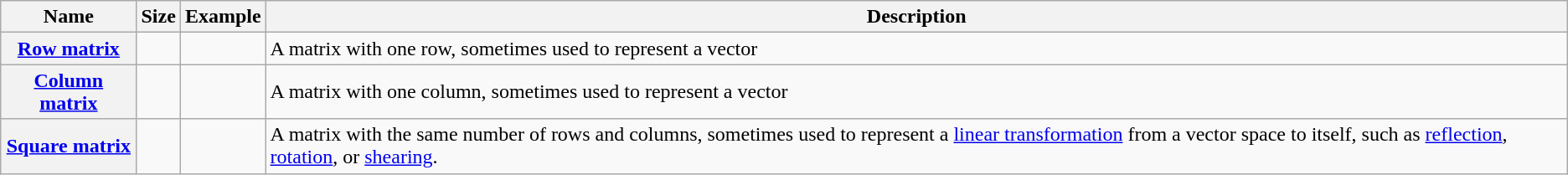<table class="wikitable">
<tr>
<th scope="col">Name</th>
<th scope="col">Size</th>
<th scope="col">Example</th>
<th scope="col">Description</th>
</tr>
<tr>
<th scope="row"><a href='#'>Row matrix</a></th>
<td></td>
<td style="text-align:center;"></td>
<td>A matrix with one row, sometimes used to represent a vector</td>
</tr>
<tr>
<th scope="col"><a href='#'>Column matrix</a></th>
<td></td>
<td style="text-align:center;"></td>
<td>A matrix with one column, sometimes used to represent a vector</td>
</tr>
<tr>
<th scope="col"><a href='#'>Square matrix</a></th>
<td></td>
<td style="text-align:center;"></td>
<td>A matrix with the same number of rows and columns, sometimes used to represent a <a href='#'>linear transformation</a> from a vector space to itself, such as <a href='#'>reflection</a>, <a href='#'>rotation</a>, or <a href='#'>shearing</a>.</td>
</tr>
</table>
